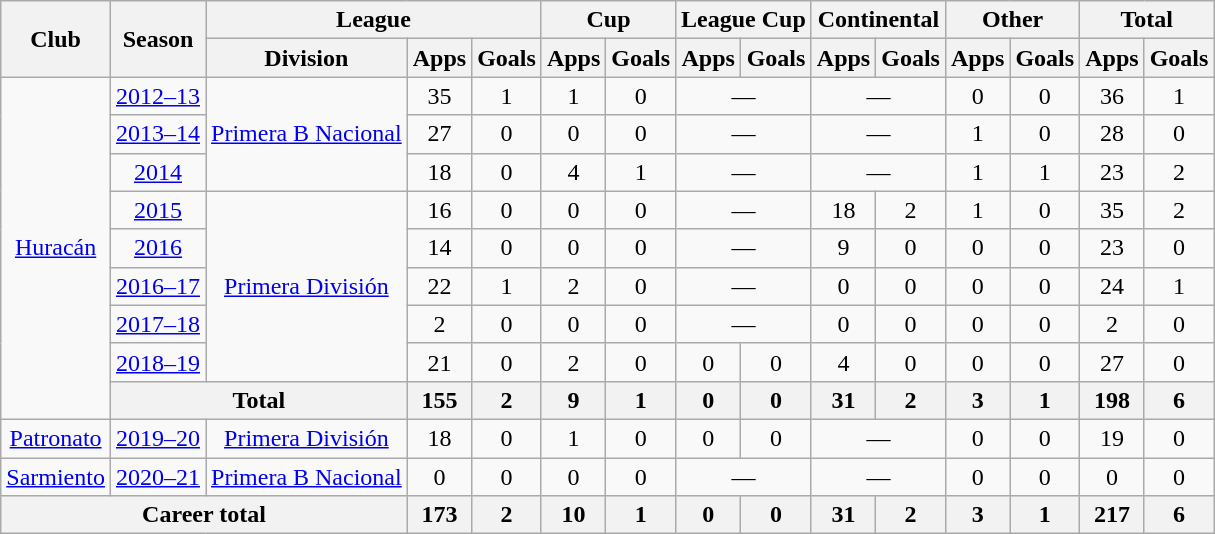<table class="wikitable" style="text-align:center">
<tr>
<th rowspan="2">Club</th>
<th rowspan="2">Season</th>
<th colspan="3">League</th>
<th colspan="2">Cup</th>
<th colspan="2">League Cup</th>
<th colspan="2">Continental</th>
<th colspan="2">Other</th>
<th colspan="2">Total</th>
</tr>
<tr>
<th>Division</th>
<th>Apps</th>
<th>Goals</th>
<th>Apps</th>
<th>Goals</th>
<th>Apps</th>
<th>Goals</th>
<th>Apps</th>
<th>Goals</th>
<th>Apps</th>
<th>Goals</th>
<th>Apps</th>
<th>Goals</th>
</tr>
<tr>
<td rowspan="9"><a href='#'>Huracán</a></td>
<td><a href='#'>2012–13</a></td>
<td rowspan="3"><a href='#'>Primera B Nacional</a></td>
<td>35</td>
<td>1</td>
<td>1</td>
<td>0</td>
<td colspan="2">—</td>
<td colspan="2">—</td>
<td>0</td>
<td>0</td>
<td>36</td>
<td>1</td>
</tr>
<tr>
<td><a href='#'>2013–14</a></td>
<td>27</td>
<td>0</td>
<td>0</td>
<td>0</td>
<td colspan="2">—</td>
<td colspan="2">—</td>
<td>1</td>
<td>0</td>
<td>28</td>
<td>0</td>
</tr>
<tr>
<td><a href='#'>2014</a></td>
<td>18</td>
<td>0</td>
<td>4</td>
<td>1</td>
<td colspan="2">—</td>
<td colspan="2">—</td>
<td>1</td>
<td>1</td>
<td>23</td>
<td>2</td>
</tr>
<tr>
<td><a href='#'>2015</a></td>
<td rowspan="5"><a href='#'>Primera División</a></td>
<td>16</td>
<td>0</td>
<td>0</td>
<td>0</td>
<td colspan="2">—</td>
<td>18</td>
<td>2</td>
<td>1</td>
<td>0</td>
<td>35</td>
<td>2</td>
</tr>
<tr>
<td><a href='#'>2016</a></td>
<td>14</td>
<td>0</td>
<td>0</td>
<td>0</td>
<td colspan="2">—</td>
<td>9</td>
<td>0</td>
<td>0</td>
<td>0</td>
<td>23</td>
<td>0</td>
</tr>
<tr>
<td><a href='#'>2016–17</a></td>
<td>22</td>
<td>1</td>
<td>2</td>
<td>0</td>
<td colspan="2">—</td>
<td>0</td>
<td>0</td>
<td>0</td>
<td>0</td>
<td>24</td>
<td>1</td>
</tr>
<tr>
<td><a href='#'>2017–18</a></td>
<td>2</td>
<td>0</td>
<td>0</td>
<td>0</td>
<td colspan="2">—</td>
<td>0</td>
<td>0</td>
<td>0</td>
<td>0</td>
<td>2</td>
<td>0</td>
</tr>
<tr>
<td><a href='#'>2018–19</a></td>
<td>21</td>
<td>0</td>
<td>2</td>
<td>0</td>
<td>0</td>
<td>0</td>
<td>4</td>
<td>0</td>
<td>0</td>
<td>0</td>
<td>27</td>
<td>0</td>
</tr>
<tr>
<th colspan="2">Total</th>
<th>155</th>
<th>2</th>
<th>9</th>
<th>1</th>
<th>0</th>
<th>0</th>
<th>31</th>
<th>2</th>
<th>3</th>
<th>1</th>
<th>198</th>
<th>6</th>
</tr>
<tr>
<td rowspan="1"><a href='#'>Patronato</a></td>
<td><a href='#'>2019–20</a></td>
<td rowspan="1"><a href='#'>Primera División</a></td>
<td>18</td>
<td>0</td>
<td>1</td>
<td>0</td>
<td>0</td>
<td>0</td>
<td colspan="2">—</td>
<td>0</td>
<td>0</td>
<td>19</td>
<td>0</td>
</tr>
<tr>
<td rowspan="1"><a href='#'>Sarmiento</a></td>
<td><a href='#'>2020–21</a></td>
<td rowspan="1"><a href='#'>Primera B Nacional</a></td>
<td>0</td>
<td>0</td>
<td>0</td>
<td>0</td>
<td colspan="2">—</td>
<td colspan="2">—</td>
<td>0</td>
<td>0</td>
<td>0</td>
<td>0</td>
</tr>
<tr>
<th colspan="3">Career total</th>
<th>173</th>
<th>2</th>
<th>10</th>
<th>1</th>
<th>0</th>
<th>0</th>
<th>31</th>
<th>2</th>
<th>3</th>
<th>1</th>
<th>217</th>
<th>6</th>
</tr>
</table>
